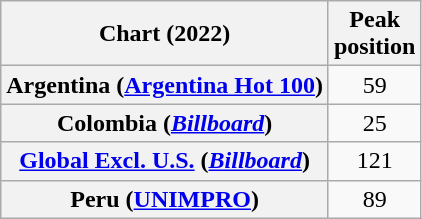<table class="wikitable sortable plainrowheaders" style="text-align:center">
<tr>
<th scope="col">Chart (2022)</th>
<th scope="col">Peak<br>position</th>
</tr>
<tr>
<th scope="row">Argentina (<a href='#'>Argentina Hot 100</a>)</th>
<td>59</td>
</tr>
<tr>
<th scope="row">Colombia (<em><a href='#'>Billboard</a></em>)</th>
<td>25</td>
</tr>
<tr>
<th scope="row"><a href='#'>Global Excl. U.S.</a> (<em><a href='#'>Billboard</a></em>)</th>
<td>121</td>
</tr>
<tr>
<th scope="row">Peru (<a href='#'>UNIMPRO</a>)</th>
<td>89</td>
</tr>
</table>
